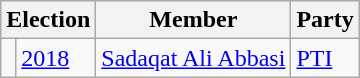<table class="wikitable">
<tr>
<th colspan="2">Election</th>
<th>Member</th>
<th>Party</th>
</tr>
<tr>
<td></td>
<td><a href='#'>2018</a></td>
<td><a href='#'>Sadaqat Ali Abbasi</a></td>
<td><a href='#'>PTI</a></td>
</tr>
</table>
